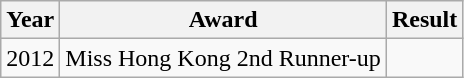<table class="wikitable">
<tr>
<th>Year</th>
<th>Award</th>
<th>Result</th>
</tr>
<tr>
<td style="text-align:center;">2012</td>
<td style="text-align:center;">Miss Hong Kong 2nd Runner-up</td>
<td></td>
</tr>
</table>
